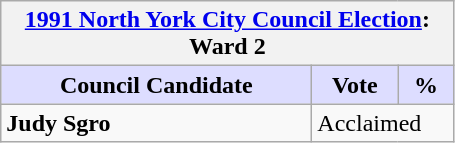<table class="wikitable sortable">
<tr>
<th colspan="3"><a href='#'>1991 North York City Council Election</a>: Ward 2</th>
</tr>
<tr>
<th style="background:#ddf; width:200px;">Council Candidate</th>
<th style="background:#ddf; width:50px;">Vote</th>
<th style="background:#ddf; width:30px;">%</th>
</tr>
<tr>
<td><strong>Judy Sgro</strong></td>
<td colspan="3">Acclaimed</td>
</tr>
</table>
